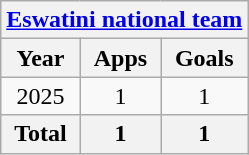<table class="wikitable" style="text-align:center">
<tr>
<th colspan=3><a href='#'>Eswatini national team</a></th>
</tr>
<tr>
<th>Year</th>
<th>Apps</th>
<th>Goals</th>
</tr>
<tr>
<td>2025</td>
<td>1</td>
<td>1</td>
</tr>
<tr>
<th>Total</th>
<th>1</th>
<th>1</th>
</tr>
</table>
